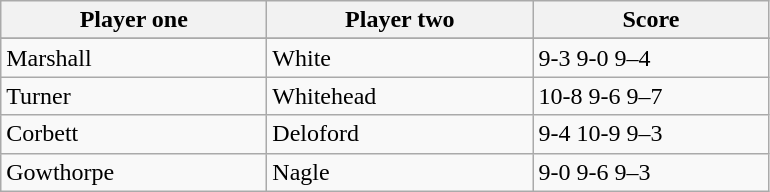<table class="wikitable">
<tr>
<th width=170>Player one</th>
<th width=170>Player two</th>
<th width=150>Score</th>
</tr>
<tr>
</tr>
<tr>
<td> Marshall</td>
<td> White</td>
<td>9-3 9-0 9–4</td>
</tr>
<tr>
<td> Turner</td>
<td> Whitehead</td>
<td>10-8 9-6 9–7</td>
</tr>
<tr>
<td> Corbett</td>
<td> Deloford</td>
<td>9-4 10-9 9–3</td>
</tr>
<tr>
<td> Gowthorpe</td>
<td> Nagle</td>
<td>9-0 9-6 9–3</td>
</tr>
</table>
